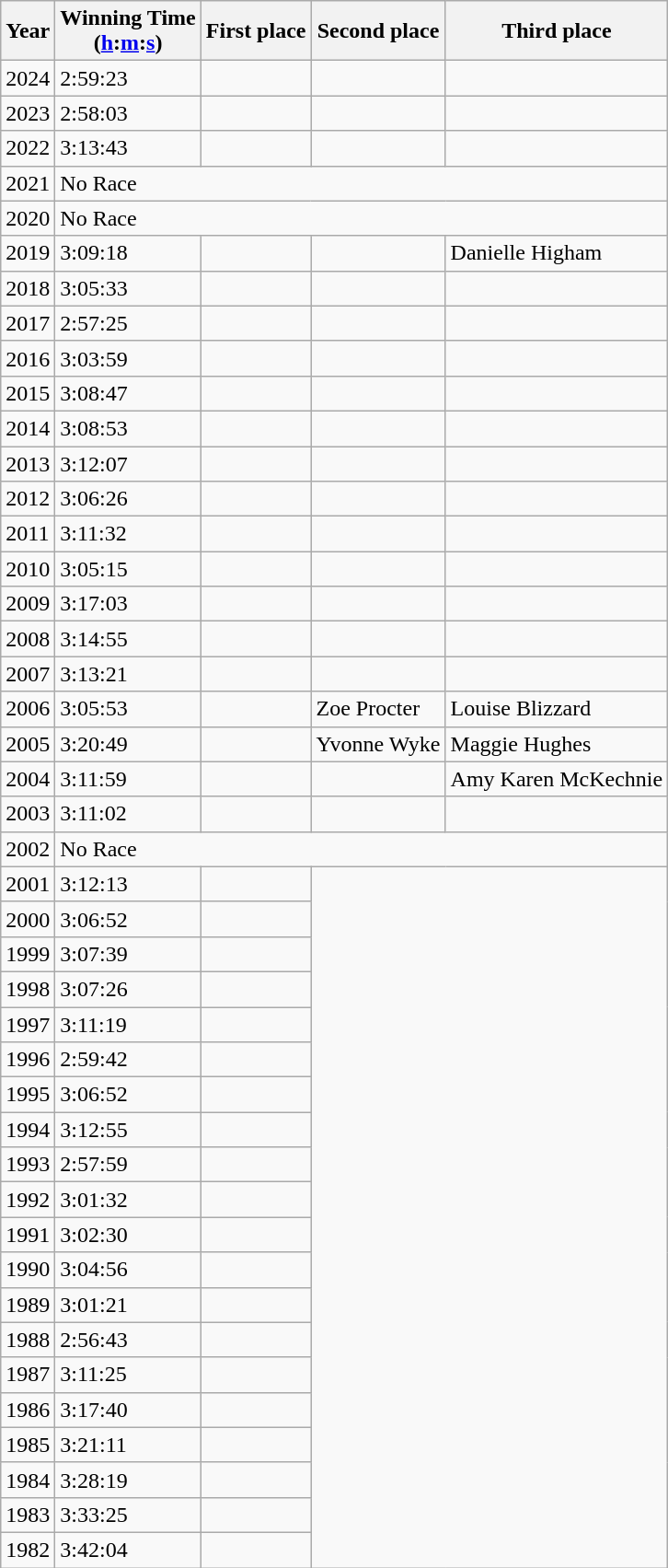<table class="wikitable sortable">
<tr>
<th>Year</th>
<th>Winning Time<br>(<a href='#'>h</a>:<a href='#'>m</a>:<a href='#'>s</a>)</th>
<th>First place</th>
<th>Second place</th>
<th>Third place</th>
</tr>
<tr>
<td>2024</td>
<td>2:59:23</td>
<td></td>
<td></td>
<td></td>
</tr>
<tr>
<td>2023</td>
<td>2:58:03</td>
<td></td>
<td></td>
<td></td>
</tr>
<tr>
<td>2022 </td>
<td>3:13:43</td>
<td></td>
<td></td>
<td></td>
</tr>
<tr>
<td>2021 </td>
<td colspan="4">No Race</td>
</tr>
<tr>
<td>2020 </td>
<td colspan="4">No Race</td>
</tr>
<tr>
<td>2019 </td>
<td>3:09:18</td>
<td></td>
<td></td>
<td>Danielle Higham</td>
</tr>
<tr>
<td>2018 </td>
<td>3:05:33</td>
<td></td>
<td></td>
<td></td>
</tr>
<tr>
<td>2017 </td>
<td>2:57:25</td>
<td></td>
<td></td>
<td></td>
</tr>
<tr>
<td>2016 </td>
<td>3:03:59</td>
<td></td>
<td></td>
<td></td>
</tr>
<tr>
<td>2015 </td>
<td>3:08:47</td>
<td></td>
<td></td>
<td></td>
</tr>
<tr>
<td>2014 </td>
<td>3:08:53</td>
<td></td>
<td></td>
<td></td>
</tr>
<tr>
<td>2013 </td>
<td>3:12:07</td>
<td></td>
<td></td>
<td></td>
</tr>
<tr>
<td>2012 </td>
<td>3:06:26</td>
<td></td>
<td></td>
<td></td>
</tr>
<tr>
<td>2011 </td>
<td>3:11:32</td>
<td></td>
<td></td>
<td></td>
</tr>
<tr>
<td>2010 </td>
<td>3:05:15</td>
<td></td>
<td></td>
<td></td>
</tr>
<tr>
<td>2009 </td>
<td>3:17:03</td>
<td></td>
<td></td>
<td></td>
</tr>
<tr>
<td>2008 </td>
<td>3:14:55</td>
<td></td>
<td></td>
<td></td>
</tr>
<tr>
<td>2007 </td>
<td>3:13:21</td>
<td></td>
<td></td>
<td></td>
</tr>
<tr>
<td>2006 </td>
<td>3:05:53</td>
<td></td>
<td>Zoe Procter</td>
<td>Louise Blizzard</td>
</tr>
<tr>
<td>2005 </td>
<td>3:20:49</td>
<td></td>
<td>Yvonne Wyke</td>
<td>Maggie Hughes</td>
</tr>
<tr>
<td>2004 </td>
<td>3:11:59</td>
<td></td>
<td></td>
<td>Amy Karen McKechnie</td>
</tr>
<tr>
<td>2003 </td>
<td>3:11:02</td>
<td></td>
<td></td>
<td></td>
</tr>
<tr>
<td>2002</td>
<td colspan="4">No Race</td>
</tr>
<tr>
<td>2001</td>
<td>3:12:13</td>
<td></td>
</tr>
<tr>
<td>2000</td>
<td>3:06:52</td>
<td></td>
</tr>
<tr>
<td>1999</td>
<td>3:07:39</td>
<td></td>
</tr>
<tr>
<td>1998</td>
<td>3:07:26</td>
<td></td>
</tr>
<tr>
<td>1997</td>
<td>3:11:19</td>
<td></td>
</tr>
<tr>
<td>1996</td>
<td>2:59:42</td>
<td></td>
</tr>
<tr>
<td>1995</td>
<td>3:06:52</td>
<td></td>
</tr>
<tr>
<td>1994</td>
<td>3:12:55</td>
<td></td>
</tr>
<tr>
<td>1993</td>
<td>2:57:59</td>
<td></td>
</tr>
<tr>
<td>1992</td>
<td>3:01:32</td>
<td></td>
</tr>
<tr>
<td>1991</td>
<td>3:02:30</td>
<td></td>
</tr>
<tr>
<td>1990</td>
<td>3:04:56</td>
<td></td>
</tr>
<tr>
<td>1989</td>
<td>3:01:21</td>
<td></td>
</tr>
<tr>
<td>1988</td>
<td>2:56:43</td>
<td></td>
</tr>
<tr>
<td>1987</td>
<td>3:11:25</td>
<td></td>
</tr>
<tr>
<td>1986</td>
<td>3:17:40</td>
<td></td>
</tr>
<tr>
<td>1985</td>
<td>3:21:11</td>
<td></td>
</tr>
<tr>
<td>1984</td>
<td>3:28:19</td>
<td></td>
</tr>
<tr>
<td>1983</td>
<td>3:33:25</td>
<td></td>
</tr>
<tr>
<td>1982</td>
<td>3:42:04</td>
<td></td>
</tr>
</table>
